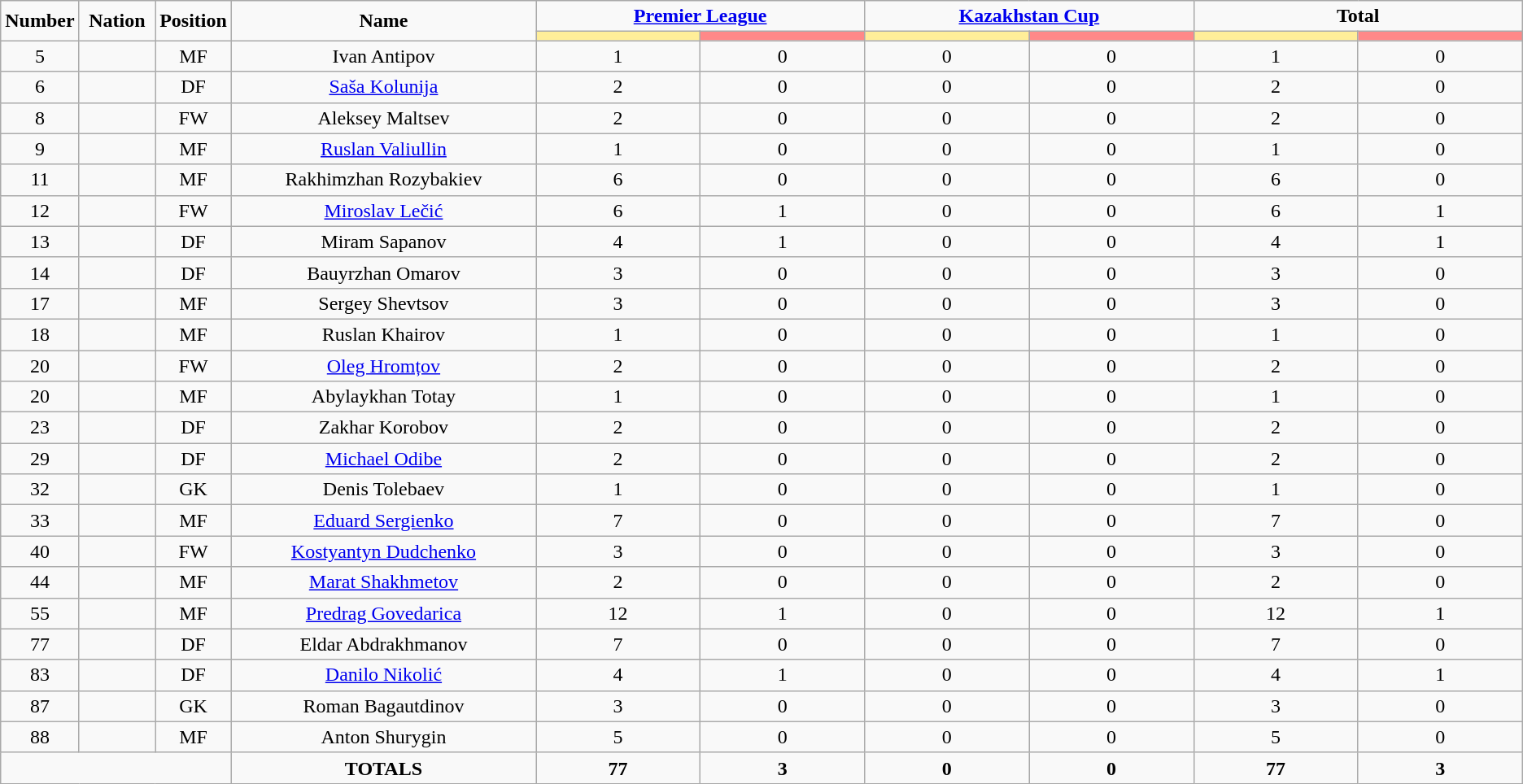<table class="wikitable" style="text-align:center;">
<tr>
<td rowspan="2"  style="width:5%; text-align:center;"><strong>Number</strong></td>
<td rowspan="2"  style="width:5%; text-align:center;"><strong>Nation</strong></td>
<td rowspan="2"  style="width:5%; text-align:center;"><strong>Position</strong></td>
<td rowspan="2"  style="width:20%; text-align:center;"><strong>Name</strong></td>
<td colspan="2" style="text-align:center;"><strong><a href='#'>Premier League</a></strong></td>
<td colspan="2" style="text-align:center;"><strong><a href='#'>Kazakhstan Cup</a></strong></td>
<td colspan="2" style="text-align:center;"><strong>Total</strong></td>
</tr>
<tr>
<th style="width:60px; background:#fe9;"></th>
<th style="width:60px; background:#ff8888;"></th>
<th style="width:60px; background:#fe9;"></th>
<th style="width:60px; background:#ff8888;"></th>
<th style="width:60px; background:#fe9;"></th>
<th style="width:60px; background:#ff8888;"></th>
</tr>
<tr>
<td>5</td>
<td></td>
<td>MF</td>
<td>Ivan Antipov</td>
<td>1</td>
<td>0</td>
<td>0</td>
<td>0</td>
<td>1</td>
<td>0</td>
</tr>
<tr>
<td>6</td>
<td></td>
<td>DF</td>
<td><a href='#'>Saša Kolunija</a></td>
<td>2</td>
<td>0</td>
<td>0</td>
<td>0</td>
<td>2</td>
<td>0</td>
</tr>
<tr>
<td>8</td>
<td></td>
<td>FW</td>
<td>Aleksey Maltsev</td>
<td>2</td>
<td>0</td>
<td>0</td>
<td>0</td>
<td>2</td>
<td>0</td>
</tr>
<tr>
<td>9</td>
<td></td>
<td>MF</td>
<td><a href='#'>Ruslan Valiullin</a></td>
<td>1</td>
<td>0</td>
<td>0</td>
<td>0</td>
<td>1</td>
<td>0</td>
</tr>
<tr>
<td>11</td>
<td></td>
<td>MF</td>
<td>Rakhimzhan Rozybakiev</td>
<td>6</td>
<td>0</td>
<td>0</td>
<td>0</td>
<td>6</td>
<td>0</td>
</tr>
<tr>
<td>12</td>
<td></td>
<td>FW</td>
<td><a href='#'>Miroslav Lečić</a></td>
<td>6</td>
<td>1</td>
<td>0</td>
<td>0</td>
<td>6</td>
<td>1</td>
</tr>
<tr>
<td>13</td>
<td></td>
<td>DF</td>
<td>Miram Sapanov</td>
<td>4</td>
<td>1</td>
<td>0</td>
<td>0</td>
<td>4</td>
<td>1</td>
</tr>
<tr>
<td>14</td>
<td></td>
<td>DF</td>
<td>Bauyrzhan Omarov</td>
<td>3</td>
<td>0</td>
<td>0</td>
<td>0</td>
<td>3</td>
<td>0</td>
</tr>
<tr>
<td>17</td>
<td></td>
<td>MF</td>
<td>Sergey Shevtsov</td>
<td>3</td>
<td>0</td>
<td>0</td>
<td>0</td>
<td>3</td>
<td>0</td>
</tr>
<tr>
<td>18</td>
<td></td>
<td>MF</td>
<td>Ruslan Khairov</td>
<td>1</td>
<td>0</td>
<td>0</td>
<td>0</td>
<td>1</td>
<td>0</td>
</tr>
<tr>
<td>20</td>
<td></td>
<td>FW</td>
<td><a href='#'>Oleg Hromțov</a></td>
<td>2</td>
<td>0</td>
<td>0</td>
<td>0</td>
<td>2</td>
<td>0</td>
</tr>
<tr>
<td>20</td>
<td></td>
<td>MF</td>
<td>Abylaykhan Totay</td>
<td>1</td>
<td>0</td>
<td>0</td>
<td>0</td>
<td>1</td>
<td>0</td>
</tr>
<tr>
<td>23</td>
<td></td>
<td>DF</td>
<td>Zakhar Korobov</td>
<td>2</td>
<td>0</td>
<td>0</td>
<td>0</td>
<td>2</td>
<td>0</td>
</tr>
<tr>
<td>29</td>
<td></td>
<td>DF</td>
<td><a href='#'>Michael Odibe</a></td>
<td>2</td>
<td>0</td>
<td>0</td>
<td>0</td>
<td>2</td>
<td>0</td>
</tr>
<tr>
<td>32</td>
<td></td>
<td>GK</td>
<td>Denis Tolebaev</td>
<td>1</td>
<td>0</td>
<td>0</td>
<td>0</td>
<td>1</td>
<td>0</td>
</tr>
<tr>
<td>33</td>
<td></td>
<td>MF</td>
<td><a href='#'>Eduard Sergienko</a></td>
<td>7</td>
<td>0</td>
<td>0</td>
<td>0</td>
<td>7</td>
<td>0</td>
</tr>
<tr>
<td>40</td>
<td></td>
<td>FW</td>
<td><a href='#'>Kostyantyn Dudchenko</a></td>
<td>3</td>
<td>0</td>
<td>0</td>
<td>0</td>
<td>3</td>
<td>0</td>
</tr>
<tr>
<td>44</td>
<td></td>
<td>MF</td>
<td><a href='#'>Marat Shakhmetov</a></td>
<td>2</td>
<td>0</td>
<td>0</td>
<td>0</td>
<td>2</td>
<td>0</td>
</tr>
<tr>
<td>55</td>
<td></td>
<td>MF</td>
<td><a href='#'>Predrag Govedarica</a></td>
<td>12</td>
<td>1</td>
<td>0</td>
<td>0</td>
<td>12</td>
<td>1</td>
</tr>
<tr>
<td>77</td>
<td></td>
<td>DF</td>
<td>Eldar Abdrakhmanov</td>
<td>7</td>
<td>0</td>
<td>0</td>
<td>0</td>
<td>7</td>
<td>0</td>
</tr>
<tr>
<td>83</td>
<td></td>
<td>DF</td>
<td><a href='#'>Danilo Nikolić</a></td>
<td>4</td>
<td>1</td>
<td>0</td>
<td>0</td>
<td>4</td>
<td>1</td>
</tr>
<tr>
<td>87</td>
<td></td>
<td>GK</td>
<td>Roman Bagautdinov</td>
<td>3</td>
<td>0</td>
<td>0</td>
<td>0</td>
<td>3</td>
<td>0</td>
</tr>
<tr>
<td>88</td>
<td></td>
<td>MF</td>
<td>Anton Shurygin</td>
<td>5</td>
<td>0</td>
<td>0</td>
<td>0</td>
<td>5</td>
<td>0</td>
</tr>
<tr>
<td colspan="3"></td>
<td><strong>TOTALS</strong></td>
<td><strong>77</strong></td>
<td><strong>3</strong></td>
<td><strong>0</strong></td>
<td><strong>0</strong></td>
<td><strong>77</strong></td>
<td><strong>3</strong></td>
</tr>
</table>
